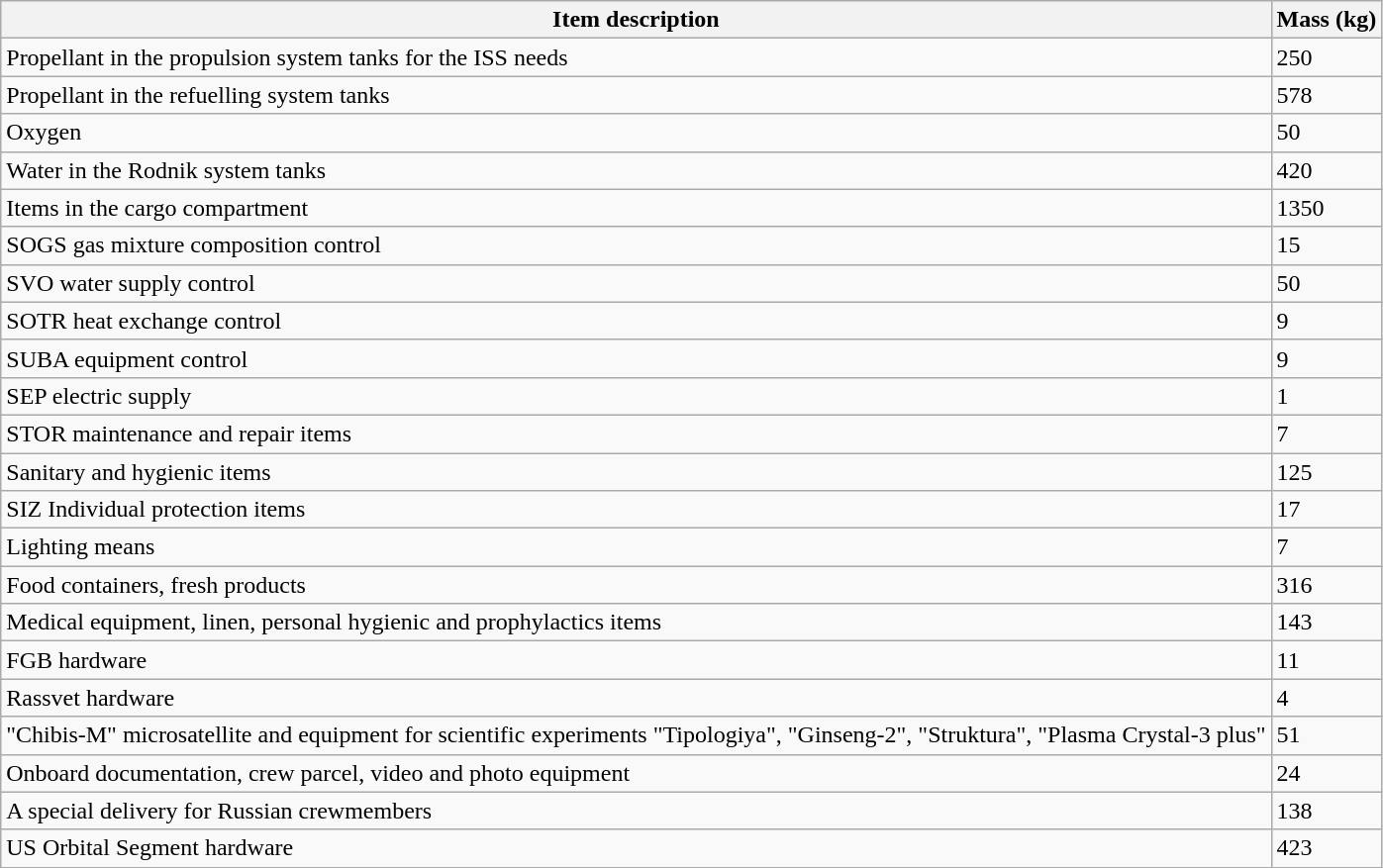<table class="wikitable sortable">
<tr>
<th>Item description </th>
<th>Mass (kg)</th>
</tr>
<tr>
<td>Propellant in the propulsion system tanks for the ISS needs</td>
<td>250</td>
</tr>
<tr>
<td>Propellant in the refuelling system tanks</td>
<td>578</td>
</tr>
<tr>
<td>Oxygen</td>
<td>50</td>
</tr>
<tr>
<td>Water in the Rodnik system tanks</td>
<td>420</td>
</tr>
<tr>
<td>Items in the cargo compartment</td>
<td>1350</td>
</tr>
<tr>
<td>SOGS gas mixture composition control</td>
<td>15</td>
</tr>
<tr>
<td>SVO water supply control</td>
<td>50</td>
</tr>
<tr>
<td>SOTR heat exchange control</td>
<td>9</td>
</tr>
<tr>
<td>SUBA equipment control</td>
<td>9</td>
</tr>
<tr>
<td>SEP electric supply</td>
<td>1</td>
</tr>
<tr>
<td>STOR maintenance and repair items</td>
<td>7</td>
</tr>
<tr>
<td>Sanitary and hygienic items</td>
<td>125</td>
</tr>
<tr>
<td>SIZ Individual protection items</td>
<td>17</td>
</tr>
<tr>
<td>Lighting means</td>
<td>7</td>
</tr>
<tr>
<td>Food containers, fresh products</td>
<td>316</td>
</tr>
<tr>
<td>Medical equipment, linen, personal hygienic and prophylactics items</td>
<td>143</td>
</tr>
<tr>
<td>FGB hardware</td>
<td>11</td>
</tr>
<tr>
<td>Rassvet hardware</td>
<td>4</td>
</tr>
<tr>
<td>"Chibis-M" microsatellite and equipment for scientific experiments "Tipologiya", "Ginseng-2", "Struktura", "Plasma Crystal-3 plus"</td>
<td>51</td>
</tr>
<tr>
<td>Onboard documentation, crew parcel, video and photo equipment</td>
<td>24</td>
</tr>
<tr>
<td>A special delivery for Russian crewmembers</td>
<td>138</td>
</tr>
<tr>
<td>US Orbital Segment hardware</td>
<td>423</td>
</tr>
</table>
